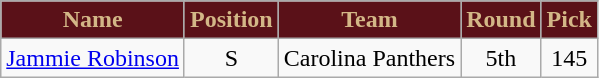<table class="wikitable" style="text-align: center;">
<tr>
<th style="background:#5a1118; color:#d3b787;">Name</th>
<th style="background:#5a1118; color:#d3b787;">Position</th>
<th style="background:#5a1118; color:#d3b787;">Team</th>
<th style="background:#5a1118; color:#d3b787;">Round</th>
<th style="background:#5a1118; color:#d3b787;">Pick</th>
</tr>
<tr>
<td><a href='#'>Jammie Robinson</a></td>
<td>S</td>
<td>Carolina Panthers</td>
<td>5th</td>
<td>145</td>
</tr>
</table>
